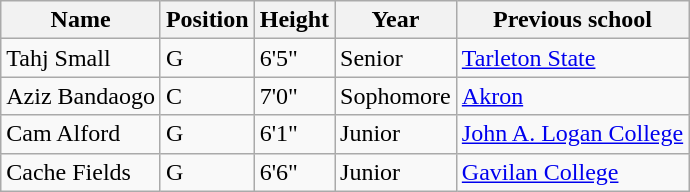<table class="wikitable">
<tr>
<th>Name</th>
<th>Position</th>
<th>Height</th>
<th>Year</th>
<th>Previous school</th>
</tr>
<tr>
<td>Tahj Small</td>
<td>G</td>
<td>6'5"</td>
<td>Senior</td>
<td><a href='#'>Tarleton State</a></td>
</tr>
<tr>
<td>Aziz Bandaogo</td>
<td>C</td>
<td>7'0"</td>
<td>Sophomore</td>
<td><a href='#'>Akron</a></td>
</tr>
<tr>
<td>Cam Alford</td>
<td>G</td>
<td>6'1"</td>
<td>Junior</td>
<td><a href='#'>John A. Logan College</a></td>
</tr>
<tr>
<td>Cache Fields</td>
<td>G</td>
<td>6'6"</td>
<td>Junior</td>
<td><a href='#'>Gavilan College</a></td>
</tr>
</table>
